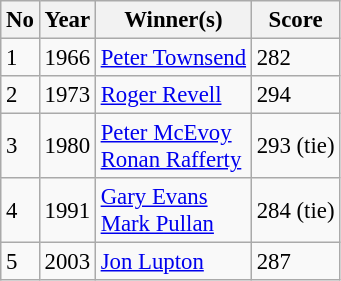<table class=wikitable style="font-size: 95%;">
<tr>
<th>No</th>
<th>Year</th>
<th>Winner(s)</th>
<th>Score</th>
</tr>
<tr>
<td>1</td>
<td>1966</td>
<td><a href='#'>Peter Townsend</a></td>
<td>282</td>
</tr>
<tr>
<td>2</td>
<td>1973</td>
<td><a href='#'>Roger Revell</a></td>
<td>294</td>
</tr>
<tr>
<td>3</td>
<td>1980</td>
<td> <a href='#'>Peter McEvoy</a><br> <a href='#'>Ronan Rafferty</a></td>
<td>293 (tie)</td>
</tr>
<tr>
<td>4</td>
<td>1991</td>
<td> <a href='#'>Gary Evans</a><br> <a href='#'>Mark Pullan</a></td>
<td>284 (tie)</td>
</tr>
<tr>
<td>5</td>
<td>2003</td>
<td> <a href='#'>Jon Lupton</a></td>
<td>287</td>
</tr>
</table>
